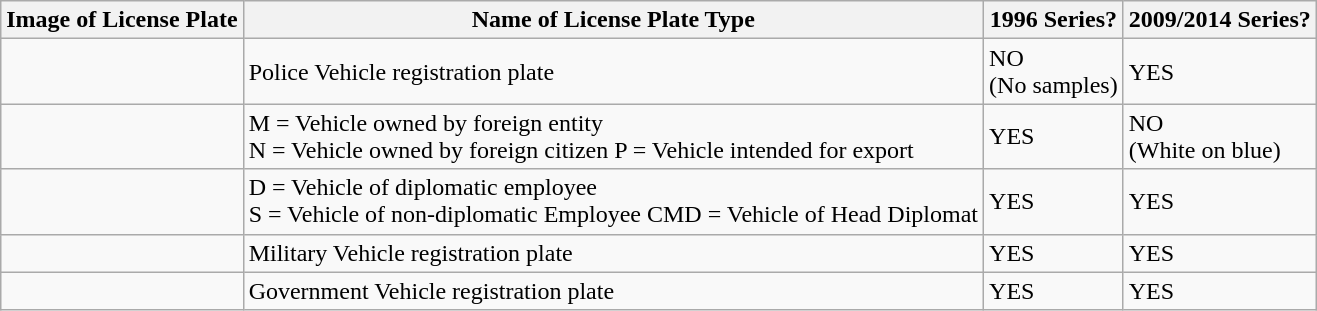<table class="wikitable">
<tr>
<th>Image of License Plate</th>
<th>Name of License Plate Type</th>
<th>1996 Series?</th>
<th>2009/2014 Series?</th>
</tr>
<tr>
<td></td>
<td>Police Vehicle registration plate</td>
<td>NO<br>(No samples)</td>
<td>YES</td>
</tr>
<tr>
<td></td>
<td>M = Vehicle owned by foreign entity<br>N = Vehicle owned by foreign citizen
P = Vehicle intended for export</td>
<td>YES</td>
<td>NO<br>(White on blue)</td>
</tr>
<tr>
<td></td>
<td>D = Vehicle of diplomatic employee<br>S = Vehicle of non-diplomatic Employee
CMD = Vehicle of Head Diplomat</td>
<td>YES</td>
<td>YES</td>
</tr>
<tr>
<td></td>
<td>Military Vehicle registration plate</td>
<td>YES</td>
<td>YES</td>
</tr>
<tr>
<td></td>
<td>Government Vehicle registration plate</td>
<td>YES</td>
<td>YES</td>
</tr>
</table>
